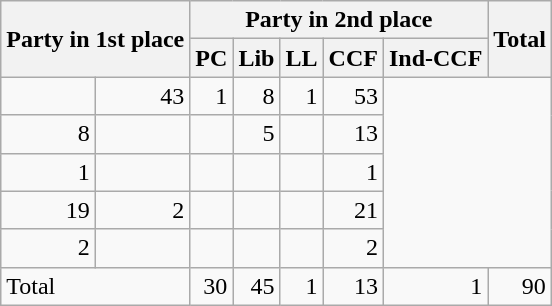<table class="wikitable" style="text-align:right;">
<tr>
<th rowspan="2" colspan="2" style="text-align:left;">Party in 1st place</th>
<th colspan="5">Party in 2nd place</th>
<th rowspan="2">Total</th>
</tr>
<tr>
<th>PC</th>
<th>Lib</th>
<th>LL</th>
<th>CCF</th>
<th>Ind-CCF</th>
</tr>
<tr>
<td></td>
<td>43</td>
<td>1</td>
<td>8</td>
<td>1</td>
<td>53</td>
</tr>
<tr>
<td>8</td>
<td></td>
<td></td>
<td>5</td>
<td></td>
<td>13</td>
</tr>
<tr>
<td>1</td>
<td></td>
<td></td>
<td></td>
<td></td>
<td>1</td>
</tr>
<tr>
<td>19</td>
<td>2</td>
<td></td>
<td></td>
<td></td>
<td>21</td>
</tr>
<tr>
<td>2</td>
<td></td>
<td></td>
<td></td>
<td></td>
<td>2</td>
</tr>
<tr>
<td colspan="2" style="text-align:left;">Total</td>
<td>30</td>
<td>45</td>
<td>1</td>
<td>13</td>
<td>1</td>
<td>90</td>
</tr>
</table>
